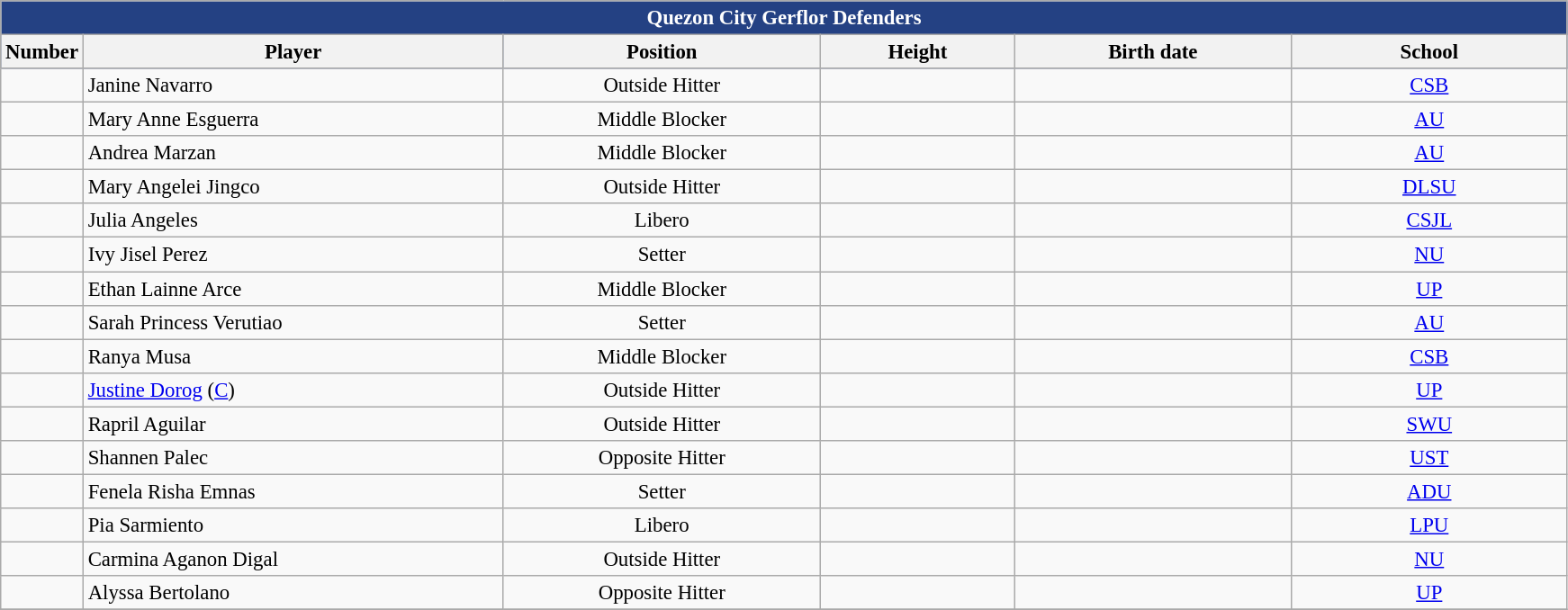<table class="wikitable sortable" style="font-size:95%; text-align:left;">
<tr>
<th colspan="6" style= "background:#244183; color:white; text-align: center"><strong>Quezon City Gerflor Defenders</strong></th>
</tr>
<tr style="background:#244183;">
<th style= "align=center; width:2em;">Number</th>
<th style= "align=center;width:20em;">Player</th>
<th style= "align=center; width:15em;">Position</th>
<th style= "align=center; width:9em;">Height</th>
<th style= "align=center; width:13em;">Birth date</th>
<th style= "align=center; width:13em;">School</th>
</tr>
<tr align=center>
<td></td>
<td align=left> Janine Navarro</td>
<td>Outside Hitter</td>
<td></td>
<td align=right></td>
<td><a href='#'>CSB</a></td>
</tr>
<tr align=center>
<td></td>
<td align=left> Mary Anne Esguerra</td>
<td>Middle Blocker</td>
<td></td>
<td align=right></td>
<td><a href='#'>AU</a></td>
</tr>
<tr align=center>
<td></td>
<td align=left> Andrea Marzan</td>
<td>Middle Blocker</td>
<td></td>
<td align=right></td>
<td><a href='#'>AU</a></td>
</tr>
<tr align=center>
<td></td>
<td align=left> Mary Angelei Jingco</td>
<td>Outside Hitter</td>
<td></td>
<td></td>
<td><a href='#'>DLSU</a></td>
</tr>
<tr align=center>
<td></td>
<td align=left> Julia Angeles</td>
<td>Libero</td>
<td></td>
<td align=right></td>
<td><a href='#'>CSJL</a></td>
</tr>
<tr align=center>
<td></td>
<td align=left> Ivy Jisel Perez</td>
<td>Setter</td>
<td></td>
<td align=right></td>
<td><a href='#'>NU</a></td>
</tr>
<tr align=center>
<td></td>
<td align=left> Ethan Lainne Arce</td>
<td>Middle Blocker</td>
<td></td>
<td></td>
<td><a href='#'>UP</a></td>
</tr>
<tr align=center>
<td></td>
<td align=left> Sarah Princess Verutiao</td>
<td>Setter</td>
<td></td>
<td></td>
<td><a href='#'>AU</a></td>
</tr>
<tr align=center>
<td></td>
<td align=left> Ranya Musa</td>
<td>Middle Blocker</td>
<td></td>
<td align=right></td>
<td><a href='#'>CSB</a></td>
</tr>
<tr align=center>
<td></td>
<td align=left> <a href='#'>Justine Dorog</a> (<a href='#'>C</a>)</td>
<td>Outside Hitter</td>
<td></td>
<td align=right></td>
<td><a href='#'>UP</a></td>
</tr>
<tr align=center>
<td></td>
<td align=left> Rapril Aguilar</td>
<td>Outside Hitter</td>
<td></td>
<td align=right></td>
<td><a href='#'>SWU</a></td>
</tr>
<tr align=center>
<td></td>
<td align=left> Shannen Palec</td>
<td>Opposite Hitter</td>
<td></td>
<td align=right></td>
<td><a href='#'>UST</a></td>
</tr>
<tr align=center>
<td></td>
<td align=left> Fenela Risha Emnas</td>
<td>Setter</td>
<td></td>
<td align=right></td>
<td><a href='#'>ADU</a></td>
</tr>
<tr align=center>
<td></td>
<td align=left> Pia Sarmiento</td>
<td>Libero</td>
<td></td>
<td></td>
<td><a href='#'>LPU</a></td>
</tr>
<tr align=center>
<td></td>
<td align=left> Carmina Aganon Digal</td>
<td>Outside Hitter</td>
<td></td>
<td align=right></td>
<td><a href='#'>NU</a></td>
</tr>
<tr align=center>
<td></td>
<td align=left> Alyssa Bertolano</td>
<td>Opposite Hitter</td>
<td></td>
<td></td>
<td><a href='#'>UP</a></td>
</tr>
<tr align=center>
</tr>
</table>
